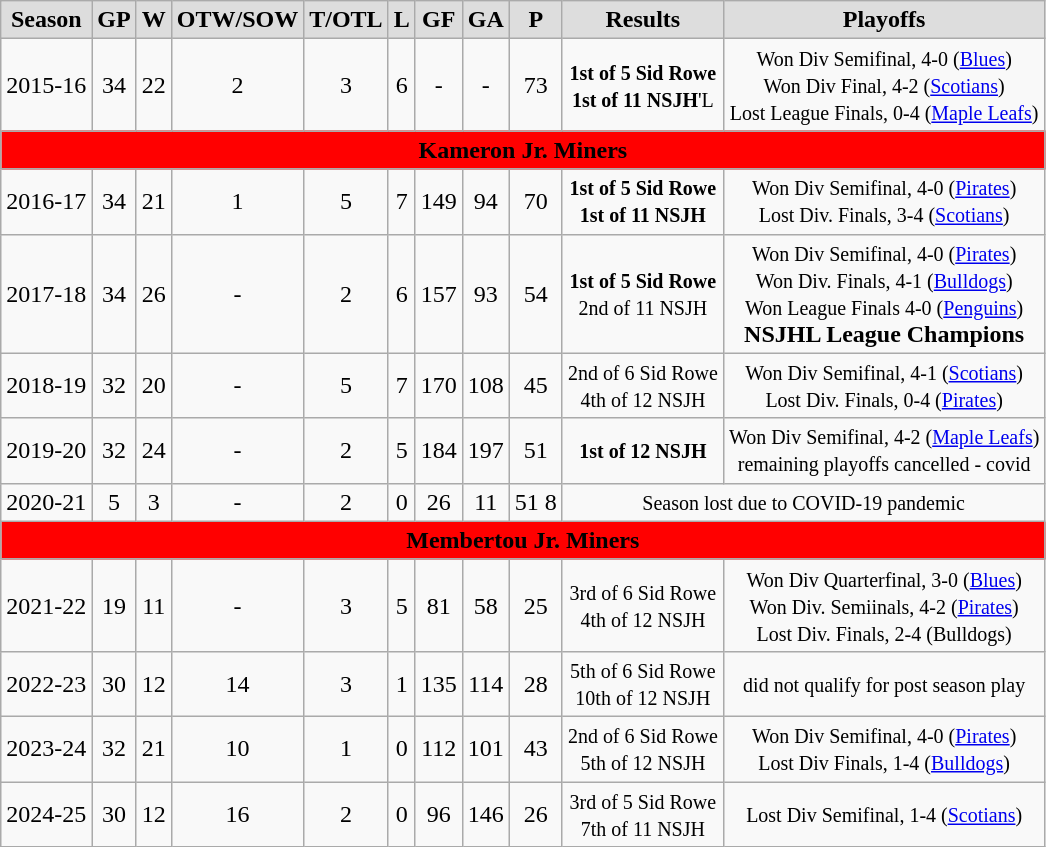<table class="wikitable">
<tr align="center"  bgcolor="#dddddd">
<td><strong>Season</strong></td>
<td><strong>GP</strong></td>
<td><strong>W</strong></td>
<td><strong>OTW/SOW</strong></td>
<td><strong>T/OTL</strong></td>
<td><strong>L</strong></td>
<td><strong>GF</strong></td>
<td><strong>GA</strong></td>
<td><strong>P</strong></td>
<td><strong>Results</strong></td>
<td><strong>Playoffs</strong></td>
</tr>
<tr align="center">
<td>2015-16</td>
<td>34</td>
<td>22</td>
<td>2</td>
<td>3</td>
<td>6</td>
<td>-</td>
<td>-</td>
<td>73</td>
<td><small><strong>1st of 5 Sid Rowe</strong><br><strong>1st of 11 NSJH</strong>'L</small></td>
<td><small>Won Div Semifinal, 4-0 (<a href='#'>Blues</a>)<br>Won Div Final, 4-2 (<a href='#'>Scotians</a>)<br>Lost League Finals, 0-4 (<a href='#'>Maple Leafs</a>)</small></td>
</tr>
<tr align="center" bgcolor=red text_color = black>
<td colspan="12"><strong>Kameron Jr. Miners</strong></td>
</tr>
<tr align="center">
<td>2016-17</td>
<td>34</td>
<td>21</td>
<td>1</td>
<td>5</td>
<td>7</td>
<td>149</td>
<td>94</td>
<td>70</td>
<td><small><strong>1st of 5 Sid Rowe</strong><br><strong>1st of 11 NSJH</strong></small></td>
<td><small>Won Div Semifinal, 4-0 (<a href='#'>Pirates</a>)<br>Lost Div. Finals, 3-4 (<a href='#'>Scotians</a>)</small></td>
</tr>
<tr align="center">
<td>2017-18</td>
<td>34</td>
<td>26</td>
<td>-</td>
<td>2</td>
<td>6</td>
<td>157</td>
<td>93</td>
<td>54</td>
<td><small><strong>1st of 5 Sid Rowe</strong><br>2nd of 11 NSJH</small></td>
<td><small>Won Div Semifinal, 4-0 (<a href='#'>Pirates</a>)<br>Won Div. Finals, 4-1 (<a href='#'>Bulldogs</a>)<br>Won League Finals 4-0 (<a href='#'>Penguins</a>)</small><br><strong>NSJHL League Champions</strong></td>
</tr>
<tr align="center">
<td>2018-19</td>
<td>32</td>
<td>20</td>
<td>-</td>
<td>5</td>
<td>7</td>
<td>170</td>
<td>108</td>
<td>45</td>
<td><small>2nd of 6 Sid Rowe<br>4th of 12 NSJH</small></td>
<td><small>Won Div Semifinal, 4-1 (<a href='#'>Scotians</a>)<br>Lost Div. Finals, 0-4 (<a href='#'>Pirates</a>)</small></td>
</tr>
<tr align="center">
<td>2019-20</td>
<td>32</td>
<td>24</td>
<td>-</td>
<td>2</td>
<td>5</td>
<td>184</td>
<td>197</td>
<td>51</td>
<td><small><strong>1st of 12 NSJH</strong></small></td>
<td><small>Won Div Semifinal, 4-2 (<a href='#'>Maple Leafs</a>)<br>remaining playoffs cancelled - covid</small></td>
</tr>
<tr align="center">
<td>2020-21</td>
<td>5</td>
<td>3</td>
<td>-</td>
<td>2</td>
<td>0</td>
<td>26</td>
<td>11</td>
<td>51 8</td>
<td colspan=2><small>Season lost due to COVID-19 pandemic</small></td>
</tr>
<tr align="center" bgcolor=red textcolor = white>
<td colspan="12"><strong>Membertou Jr. Miners</strong></td>
</tr>
<tr align="center">
<td>2021-22</td>
<td>19</td>
<td>11</td>
<td>-</td>
<td>3</td>
<td>5</td>
<td>81</td>
<td>58</td>
<td>25</td>
<td><small>3rd of 6 Sid Rowe<br>4th of 12 NSJH</small></td>
<td><small>Won Div Quarterfinal, 3-0 (<a href='#'>Blues</a>)<br>Won Div. Semiinals, 4-2 (<a href='#'>Pirates</a>)<br>Lost Div. Finals, 2-4 (Bulldogs)</small></td>
</tr>
<tr align="center">
<td>2022-23</td>
<td>30</td>
<td>12</td>
<td>14</td>
<td>3</td>
<td>1</td>
<td>135</td>
<td>114</td>
<td>28</td>
<td><small>5th of 6 Sid Rowe<br>10th of 12 NSJH</small></td>
<td><small>did not qualify for post season play</small></td>
</tr>
<tr align="center">
<td>2023-24</td>
<td>32</td>
<td>21</td>
<td>10</td>
<td>1</td>
<td>0</td>
<td>112</td>
<td>101</td>
<td>43</td>
<td><small>2nd of 6 Sid Rowe<br>5th of 12 NSJH</small></td>
<td><small>Won Div Semifinal, 4-0 (<a href='#'>Pirates</a>)<br>Lost  Div Finals, 1-4 (<a href='#'>Bulldogs</a>)</small></td>
</tr>
<tr align="center">
<td>2024-25</td>
<td>30</td>
<td>12</td>
<td>16</td>
<td>2</td>
<td>0</td>
<td>96</td>
<td>146</td>
<td>26</td>
<td><small>3rd of 5 Sid Rowe<br>7th of 11 NSJH</small></td>
<td><small>Lost Div Semifinal, 1-4 (<a href='#'>Scotians</a>)</small></td>
</tr>
</table>
